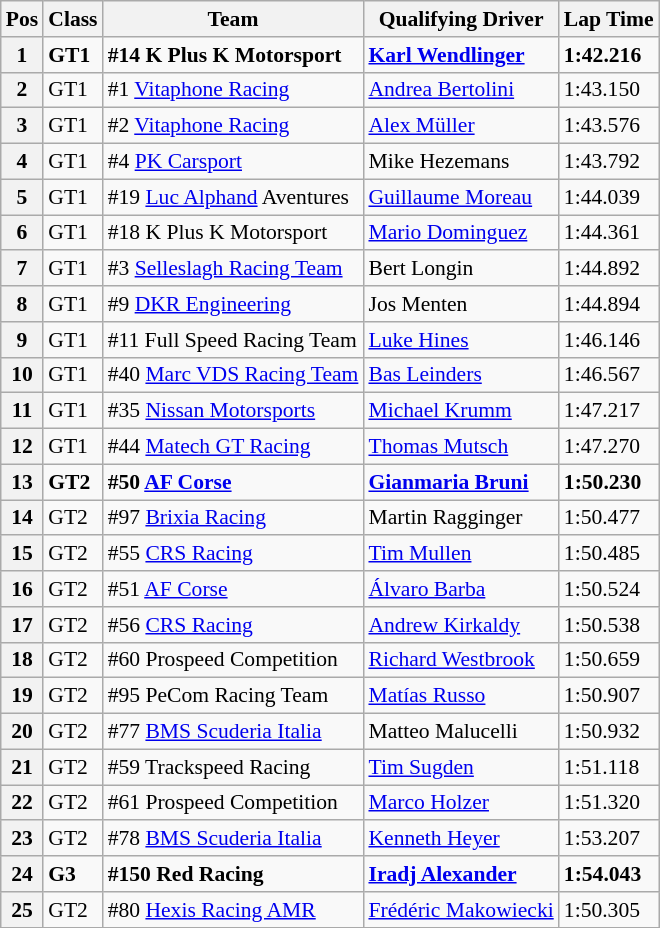<table class="wikitable" style="font-size: 90%;">
<tr>
<th>Pos</th>
<th>Class</th>
<th>Team</th>
<th>Qualifying Driver</th>
<th>Lap Time</th>
</tr>
<tr style="font-weight:bold">
<th>1</th>
<td>GT1</td>
<td>#14 K Plus K Motorsport</td>
<td><a href='#'>Karl Wendlinger</a></td>
<td>1:42.216</td>
</tr>
<tr>
<th>2</th>
<td>GT1</td>
<td>#1 <a href='#'>Vitaphone Racing</a></td>
<td><a href='#'>Andrea Bertolini</a></td>
<td>1:43.150</td>
</tr>
<tr>
<th>3</th>
<td>GT1</td>
<td>#2 <a href='#'>Vitaphone Racing</a></td>
<td><a href='#'>Alex Müller</a></td>
<td>1:43.576</td>
</tr>
<tr>
<th>4</th>
<td>GT1</td>
<td>#4 <a href='#'>PK Carsport</a></td>
<td>Mike Hezemans</td>
<td>1:43.792</td>
</tr>
<tr>
<th>5</th>
<td>GT1</td>
<td>#19 <a href='#'>Luc Alphand</a> Aventures</td>
<td><a href='#'>Guillaume Moreau</a></td>
<td>1:44.039</td>
</tr>
<tr>
<th>6</th>
<td>GT1</td>
<td>#18 K Plus K Motorsport</td>
<td><a href='#'>Mario Dominguez</a></td>
<td>1:44.361</td>
</tr>
<tr>
<th>7</th>
<td>GT1</td>
<td>#3 <a href='#'>Selleslagh Racing Team</a></td>
<td>Bert Longin</td>
<td>1:44.892</td>
</tr>
<tr>
<th>8</th>
<td>GT1</td>
<td>#9 <a href='#'>DKR Engineering</a></td>
<td>Jos Menten</td>
<td>1:44.894</td>
</tr>
<tr>
<th>9</th>
<td>GT1</td>
<td>#11 Full Speed Racing Team</td>
<td><a href='#'>Luke Hines</a></td>
<td>1:46.146</td>
</tr>
<tr>
<th>10</th>
<td>GT1</td>
<td>#40 <a href='#'>Marc VDS Racing Team</a></td>
<td><a href='#'>Bas Leinders</a></td>
<td>1:46.567</td>
</tr>
<tr>
<th>11</th>
<td>GT1</td>
<td>#35 <a href='#'>Nissan Motorsports</a></td>
<td><a href='#'>Michael Krumm</a></td>
<td>1:47.217</td>
</tr>
<tr>
<th>12</th>
<td>GT1</td>
<td>#44 <a href='#'>Matech GT Racing</a></td>
<td><a href='#'>Thomas Mutsch</a></td>
<td>1:47.270</td>
</tr>
<tr style="font-weight:bold">
<th>13</th>
<td>GT2</td>
<td>#50 <a href='#'>AF Corse</a></td>
<td><a href='#'>Gianmaria Bruni</a></td>
<td>1:50.230</td>
</tr>
<tr>
<th>14</th>
<td>GT2</td>
<td>#97 <a href='#'>Brixia Racing</a></td>
<td>Martin Ragginger</td>
<td>1:50.477</td>
</tr>
<tr>
<th>15</th>
<td>GT2</td>
<td>#55 <a href='#'>CRS Racing</a></td>
<td><a href='#'>Tim Mullen</a></td>
<td>1:50.485</td>
</tr>
<tr>
<th>16</th>
<td>GT2</td>
<td>#51 <a href='#'>AF Corse</a></td>
<td><a href='#'>Álvaro Barba</a></td>
<td>1:50.524</td>
</tr>
<tr>
<th>17</th>
<td>GT2</td>
<td>#56 <a href='#'>CRS Racing</a></td>
<td><a href='#'>Andrew Kirkaldy</a></td>
<td>1:50.538</td>
</tr>
<tr>
<th>18</th>
<td>GT2</td>
<td>#60 Prospeed Competition</td>
<td><a href='#'>Richard Westbrook</a></td>
<td>1:50.659</td>
</tr>
<tr>
<th>19</th>
<td>GT2</td>
<td>#95 PeCom Racing Team</td>
<td><a href='#'>Matías Russo</a></td>
<td>1:50.907</td>
</tr>
<tr>
<th>20</th>
<td>GT2</td>
<td>#77 <a href='#'>BMS Scuderia Italia</a></td>
<td>Matteo Malucelli</td>
<td>1:50.932</td>
</tr>
<tr>
<th>21</th>
<td>GT2</td>
<td>#59 Trackspeed Racing</td>
<td><a href='#'>Tim Sugden</a></td>
<td>1:51.118</td>
</tr>
<tr>
<th>22</th>
<td>GT2</td>
<td>#61 Prospeed Competition</td>
<td><a href='#'>Marco Holzer</a></td>
<td>1:51.320</td>
</tr>
<tr>
<th>23</th>
<td>GT2</td>
<td>#78 <a href='#'>BMS Scuderia Italia</a></td>
<td><a href='#'>Kenneth Heyer</a></td>
<td>1:53.207</td>
</tr>
<tr style="font-weight:bold">
<th>24</th>
<td>G3</td>
<td>#150 Red Racing</td>
<td><a href='#'>Iradj Alexander</a></td>
<td>1:54.043</td>
</tr>
<tr>
<th>25</th>
<td>GT2</td>
<td>#80 <a href='#'>Hexis Racing AMR</a></td>
<td><a href='#'>Frédéric Makowiecki</a></td>
<td>1:50.305</td>
</tr>
<tr>
</tr>
</table>
